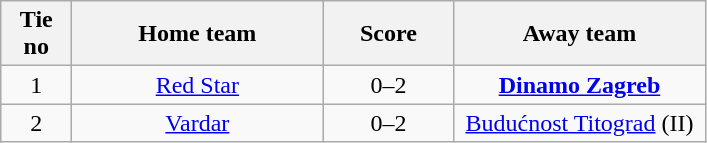<table class="wikitable" style="text-align: center">
<tr>
<th width=40>Tie no</th>
<th width=160>Home team</th>
<th width=80>Score</th>
<th width=160>Away team</th>
</tr>
<tr>
<td>1</td>
<td><a href='#'>Red Star</a></td>
<td>0–2</td>
<td><strong><a href='#'>Dinamo Zagreb</a></strong></td>
</tr>
<tr>
<td>2</td>
<td><a href='#'>Vardar</a></td>
<td>0–2</td>
<td><a href='#'>Budućnost Titograd</a> (II)</td>
</tr>
</table>
